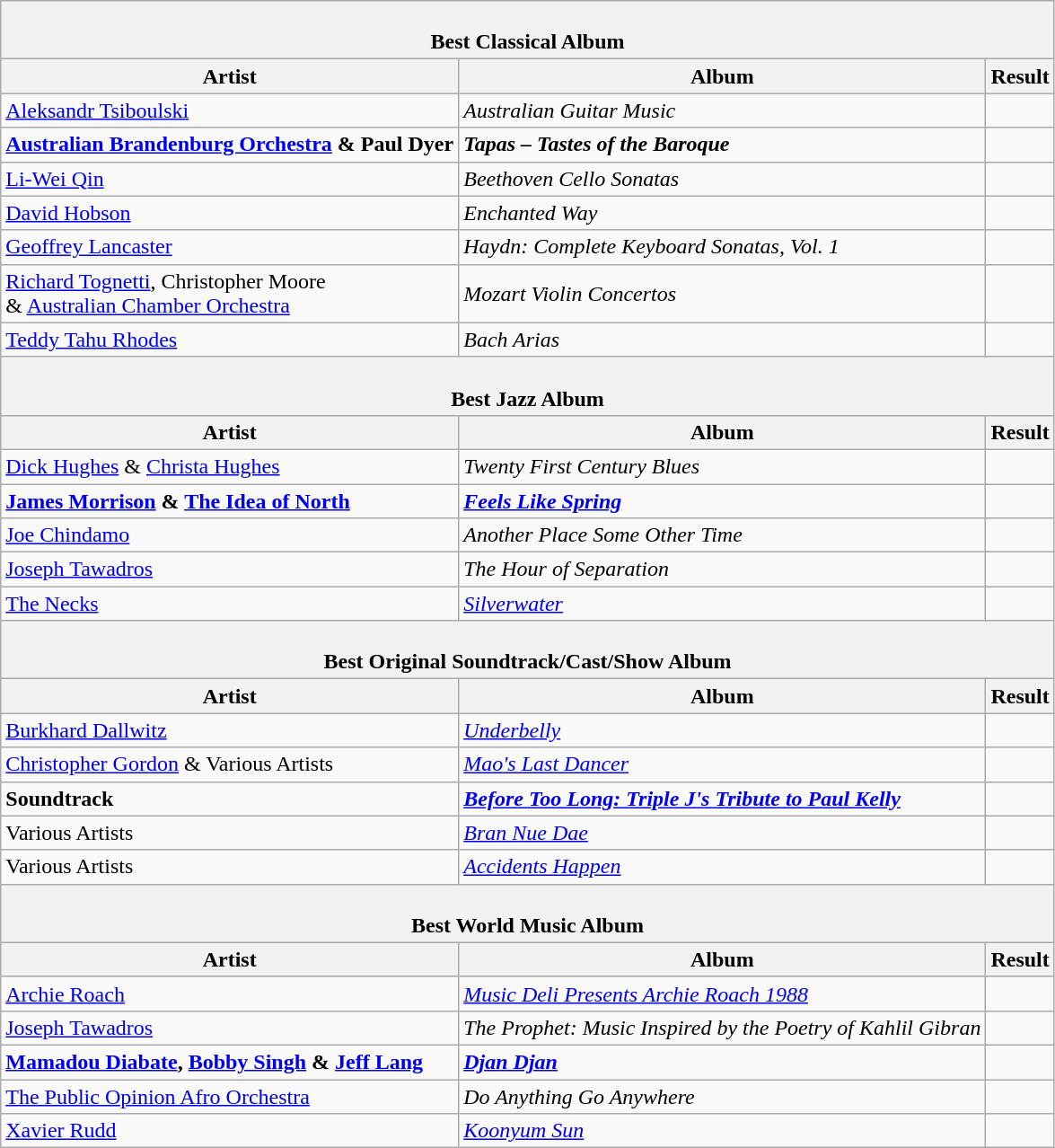<table class="wikitable">
<tr>
<th colspan=5><br><strong>Best Classical Album</strong></th>
</tr>
<tr>
<th colspan=2>Artist</th>
<th colspan=2>Album</th>
<th>Result</th>
</tr>
<tr>
<td colspan=2><a href='#'>Aleksandr Tsiboulski</a></td>
<td colspan=2><em>Australian Guitar Music</em></td>
<td></td>
</tr>
<tr>
<td colspan=2><strong><a href='#'>Australian Brandenburg Orchestra</a></strong> <strong>& Paul Dyer</strong></td>
<td colspan=2><strong><em>Tapas – Tastes of the Baroque</em></strong></td>
<td></td>
</tr>
<tr>
<td colspan=2><a href='#'>Li-Wei Qin</a></td>
<td colspan=2><em>Beethoven Cello Sonatas</em></td>
<td></td>
</tr>
<tr>
<td colspan=2><a href='#'>David Hobson</a></td>
<td colspan=2><em>Enchanted Way</em></td>
<td></td>
</tr>
<tr>
<td colspan=2><a href='#'>Geoffrey Lancaster</a></td>
<td colspan=2><em>Haydn: Complete Keyboard Sonatas, Vol. 1</em></td>
<td></td>
</tr>
<tr>
<td colspan=2><a href='#'>Richard Tognetti</a>, Christopher Moore<br>& <a href='#'>Australian Chamber Orchestra</a></td>
<td colspan=2><em>Mozart Violin Concertos</em></td>
<td></td>
</tr>
<tr>
<td colspan=2><a href='#'>Teddy Tahu Rhodes</a></td>
<td colspan=2><em>Bach Arias</em></td>
<td></td>
</tr>
<tr>
<th colspan=5><br><strong>Best Jazz Album</strong></th>
</tr>
<tr>
<th colspan=2>Artist</th>
<th colspan=2>Album</th>
<th>Result</th>
</tr>
<tr>
<td colspan=2><a href='#'>Dick Hughes</a> & <a href='#'>Christa Hughes</a></td>
<td colspan=2><em>Twenty First Century Blues</em></td>
<td></td>
</tr>
<tr>
<td colspan=2><a href='#'><strong>James Morrison</strong></a> <strong>& <a href='#'>The Idea of North</a></strong></td>
<td colspan=2><strong><em><a href='#'>Feels Like Spring</a></em></strong></td>
<td></td>
</tr>
<tr>
<td colspan=2><a href='#'>Joe Chindamo</a></td>
<td colspan=2><em>Another Place Some Other Time</em></td>
<td></td>
</tr>
<tr>
<td colspan=2><a href='#'>Joseph Tawadros</a></td>
<td colspan=2><em>The Hour of Separation</em></td>
<td></td>
</tr>
<tr>
<td colspan=2><a href='#'>The Necks</a></td>
<td colspan=2><em><a href='#'>Silverwater</a></em></td>
<td></td>
</tr>
<tr>
<th colspan=5><br><strong>Best Original Soundtrack/Cast/Show Album</strong></th>
</tr>
<tr>
<th colspan=2>Artist</th>
<th colspan=2>Album</th>
<th>Result</th>
</tr>
<tr>
<td colspan=2><a href='#'>Burkhard Dallwitz</a></td>
<td colspan=2><em><a href='#'>Underbelly</a></em></td>
<td></td>
</tr>
<tr>
<td colspan=2><a href='#'>Christopher Gordon</a> & Various Artists</td>
<td colspan=2><em><a href='#'>Mao's Last Dancer</a></em></td>
<td></td>
</tr>
<tr>
<td colspan=2><strong>Soundtrack</strong></td>
<td colspan=2><strong><em><a href='#'>Before Too Long: Triple J's Tribute to Paul Kelly</a></em></strong></td>
<td></td>
</tr>
<tr>
<td colspan=2>Various Artists</td>
<td colspan=2><em><a href='#'>Bran Nue Dae</a></em></td>
<td></td>
</tr>
<tr>
<td colspan=2>Various Artists</td>
<td colspan=2><em><a href='#'>Accidents Happen</a></em></td>
<td></td>
</tr>
<tr>
<th colspan=5><br><strong>Best World Music Album</strong></th>
</tr>
<tr>
<th colspan=2>Artist</th>
<th colspan=2>Album</th>
<th>Result</th>
</tr>
<tr>
<td colspan=2><a href='#'>Archie Roach</a></td>
<td colspan=2><em><a href='#'>Music Deli Presents Archie Roach 1988</a></em></td>
<td></td>
</tr>
<tr>
<td colspan=2><a href='#'>Joseph Tawadros</a></td>
<td colspan=2><em>The Prophet: Music Inspired by the Poetry of Kahlil Gibran</em></td>
<td></td>
</tr>
<tr>
<td colspan=2><strong><a href='#'>Mamadou Diabate</a>, <a href='#'>Bobby Singh</a> & <a href='#'>Jeff Lang</a></strong></td>
<td colspan=2><strong><em><a href='#'>Djan Djan</a></em></strong></td>
<td></td>
</tr>
<tr>
<td colspan=2><a href='#'>The Public Opinion Afro Orchestra</a></td>
<td colspan=2><em>Do Anything Go Anywhere</em></td>
<td></td>
</tr>
<tr>
<td colspan=2><a href='#'>Xavier Rudd</a></td>
<td colspan=2><em><a href='#'>Koonyum Sun</a></em></td>
<td></td>
</tr>
</table>
